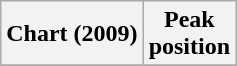<table class="wikitable plainrowheaders" style="text-align:center">
<tr>
<th scope="col">Chart (2009)</th>
<th scope="col">Peak<br>position</th>
</tr>
<tr>
</tr>
</table>
